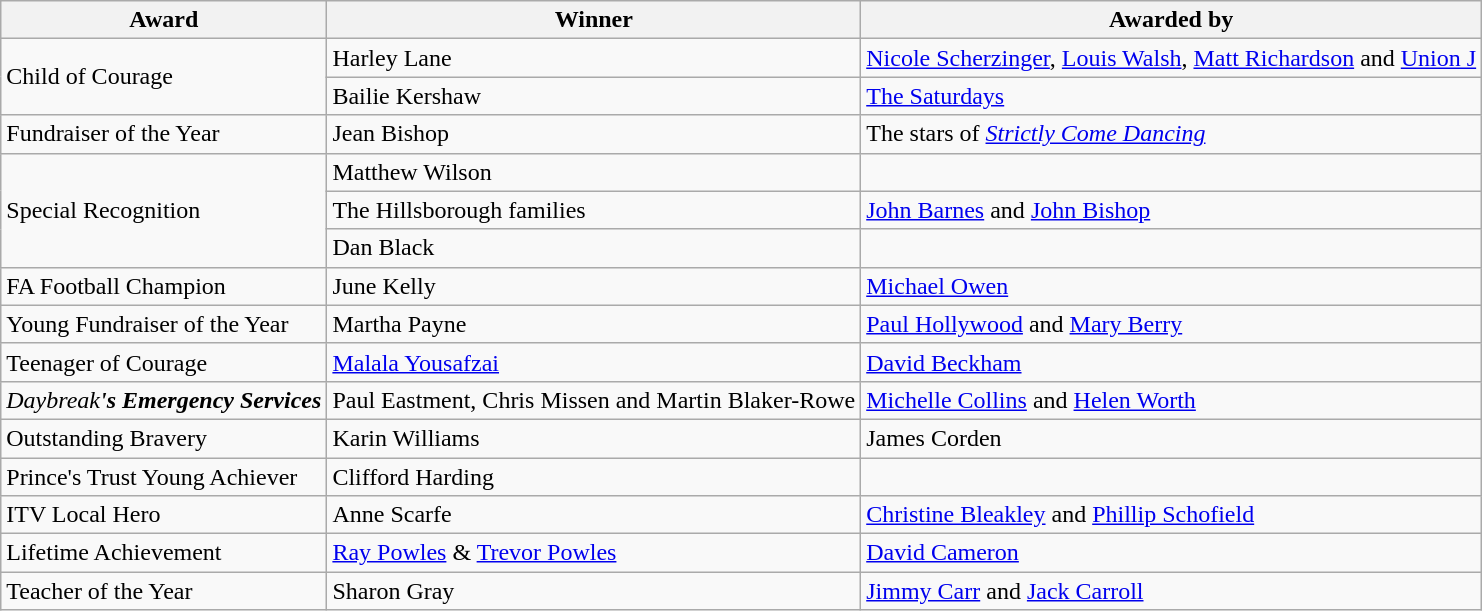<table class="wikitable sortable">
<tr>
<th>Award</th>
<th>Winner</th>
<th>Awarded by</th>
</tr>
<tr>
<td rowspan=2>Child of Courage</td>
<td>Harley Lane</td>
<td><a href='#'>Nicole Scherzinger</a>, <a href='#'>Louis Walsh</a>, <a href='#'>Matt Richardson</a> and <a href='#'>Union J</a></td>
</tr>
<tr>
<td>Bailie Kershaw</td>
<td><a href='#'>The Saturdays</a></td>
</tr>
<tr>
<td>Fundraiser of the Year</td>
<td>Jean Bishop</td>
<td>The stars of <em><a href='#'>Strictly Come Dancing</a></em></td>
</tr>
<tr>
<td rowspan=3>Special Recognition</td>
<td>Matthew Wilson</td>
<td></td>
</tr>
<tr>
<td>The Hillsborough families</td>
<td><a href='#'>John Barnes</a> and <a href='#'>John Bishop</a></td>
</tr>
<tr>
<td>Dan Black</td>
<td></td>
</tr>
<tr>
<td>FA Football Champion</td>
<td>June Kelly</td>
<td><a href='#'>Michael Owen</a></td>
</tr>
<tr>
<td>Young Fundraiser of the Year</td>
<td>Martha Payne</td>
<td><a href='#'>Paul Hollywood</a> and <a href='#'>Mary Berry</a></td>
</tr>
<tr>
<td>Teenager of Courage</td>
<td><a href='#'>Malala Yousafzai</a></td>
<td><a href='#'>David Beckham</a></td>
</tr>
<tr>
<td><em>Daybreak<strong>'s Emergency Services</td>
<td>Paul Eastment, Chris Missen and Martin Blaker-Rowe</td>
<td><a href='#'>Michelle Collins</a> and  <a href='#'>Helen Worth</a></td>
</tr>
<tr>
<td>Outstanding Bravery</td>
<td>Karin Williams</td>
<td>James Corden</td>
</tr>
<tr>
<td>Prince's Trust Young Achiever</td>
<td>Clifford Harding</td>
<td></td>
</tr>
<tr>
<td>ITV Local Hero</td>
<td>Anne Scarfe</td>
<td><a href='#'>Christine Bleakley</a> and <a href='#'>Phillip Schofield</a></td>
</tr>
<tr>
<td>Lifetime Achievement</td>
<td><a href='#'>Ray Powles</a> & <a href='#'>Trevor Powles</a></td>
<td><a href='#'>David Cameron</a></td>
</tr>
<tr>
<td>Teacher of the Year</td>
<td>Sharon Gray</td>
<td><a href='#'>Jimmy Carr</a> and  <a href='#'>Jack Carroll</a></td>
</tr>
</table>
